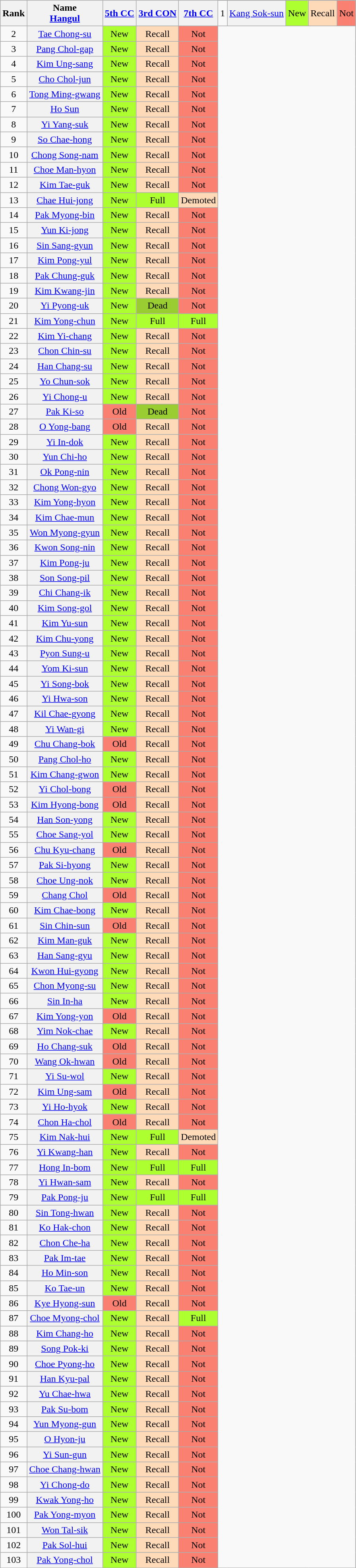<table class="wikitable sortable">
<tr>
<th rowspan="2">Rank</th>
<th rowspan="2">Name<br><a href='#'>Hangul</a></th>
<th rowspan="2"><a href='#'>5th CC</a></th>
<th rowspan="2"><a href='#'>3rd CON</a></th>
<th rowspan="2"><a href='#'>7th CC</a></th>
</tr>
<tr>
<td align="center">1</td>
<th align="center" scope="row" style="font-weight:normal;"><a href='#'>Kang Sok-sun</a></th>
<td align="center" style="background: GreenYellow">New</td>
<td style="background: PeachPuff" align="center">Recall</td>
<td style="background: Salmon" align="center">Not</td>
</tr>
<tr>
<td align="center">2</td>
<th align="center" scope="row" style="font-weight:normal;"><a href='#'>Tae Chong-su</a></th>
<td align="center" style="background: GreenYellow">New</td>
<td style="background: PeachPuff" align="center">Recall</td>
<td style="background: Salmon" align="center">Not</td>
</tr>
<tr>
<td align="center">3</td>
<th align="center" scope="row" style="font-weight:normal;"><a href='#'>Pang Chol-gap</a></th>
<td align="center" style="background: GreenYellow">New</td>
<td style="background: PeachPuff" align="center">Recall</td>
<td style="background: Salmon" align="center">Not</td>
</tr>
<tr>
<td align="center">4</td>
<th align="center" scope="row" style="font-weight:normal;"><a href='#'>Kim Ung-sang</a></th>
<td align="center" style="background: GreenYellow">New</td>
<td style="background: PeachPuff" align="center">Recall</td>
<td style="background: Salmon" align="center">Not</td>
</tr>
<tr>
<td align="center">5</td>
<th align="center" scope="row" style="font-weight:normal;"><a href='#'>Cho Chol-jun</a></th>
<td align="center" style="background: GreenYellow">New</td>
<td style="background: PeachPuff" align="center">Recall</td>
<td style="background: Salmon" align="center">Not</td>
</tr>
<tr>
<td align="center">6</td>
<th align="center" scope="row" style="font-weight:normal;"><a href='#'>Tong Ming-gwang</a></th>
<td align="center" style="background: GreenYellow">New</td>
<td style="background: PeachPuff" align="center">Recall</td>
<td style="background: Salmon" align="center">Not</td>
</tr>
<tr>
<td align="center">7</td>
<th align="center" scope="row" style="font-weight:normal;"><a href='#'>Ho Sun</a></th>
<td align="center" style="background: GreenYellow">New</td>
<td style="background: PeachPuff" align="center">Recall</td>
<td style="background: Salmon" align="center">Not</td>
</tr>
<tr>
<td align="center">8</td>
<th align="center" scope="row" style="font-weight:normal;"><a href='#'>Yi Yang-suk</a></th>
<td align="center" style="background: GreenYellow">New</td>
<td style="background: PeachPuff" align="center">Recall</td>
<td style="background: Salmon" align="center">Not</td>
</tr>
<tr>
<td align="center">9</td>
<th align="center" scope="row" style="font-weight:normal;"><a href='#'>So Chae-hong</a></th>
<td align="center" style="background: GreenYellow">New</td>
<td style="background: PeachPuff" align="center">Recall</td>
<td style="background: Salmon" align="center">Not</td>
</tr>
<tr>
<td align="center">10</td>
<th align="center" scope="row" style="font-weight:normal;"><a href='#'>Chong Song-nam</a></th>
<td align="center" style="background: GreenYellow">New</td>
<td style="background: PeachPuff" align="center">Recall</td>
<td style="background: Salmon" align="center">Not</td>
</tr>
<tr>
<td align="center">11</td>
<th align="center" scope="row" style="font-weight:normal;"><a href='#'>Choe Man-hyon</a></th>
<td align="center" style="background: GreenYellow">New</td>
<td style="background: PeachPuff" align="center">Recall</td>
<td style="background: Salmon" align="center">Not</td>
</tr>
<tr>
<td align="center">12</td>
<th align="center" scope="row" style="font-weight:normal;"><a href='#'>Kim Tae-guk</a></th>
<td align="center" style="background: GreenYellow">New</td>
<td style="background: PeachPuff" align="center">Recall</td>
<td style="background: Salmon" align="center">Not</td>
</tr>
<tr>
<td align="center">13</td>
<th align="center" scope="row" style="font-weight:normal;"><a href='#'>Chae Hui-jong</a></th>
<td align="center" style="background: GreenYellow">New</td>
<td align="center" style="background: GreenYellow">Full</td>
<td style="background: PeachPuff" align="center">Demoted</td>
</tr>
<tr>
<td align="center">14</td>
<th align="center" scope="row" style="font-weight:normal;"><a href='#'>Pak Myong-bin</a></th>
<td align="center" style="background: GreenYellow">New</td>
<td style="background: PeachPuff" align="center">Recall</td>
<td style="background: Salmon" align="center">Not</td>
</tr>
<tr>
<td align="center">15</td>
<th align="center" scope="row" style="font-weight:normal;"><a href='#'>Yun Ki-jong</a></th>
<td align="center" style="background: GreenYellow">New</td>
<td style="background: PeachPuff" align="center">Recall</td>
<td style="background: Salmon" align="center">Not</td>
</tr>
<tr>
<td align="center">16</td>
<th align="center" scope="row" style="font-weight:normal;"><a href='#'>Sin Sang-gyun</a></th>
<td align="center" style="background: GreenYellow">New</td>
<td style="background: PeachPuff" align="center">Recall</td>
<td style="background: Salmon" align="center">Not</td>
</tr>
<tr>
<td align="center">17</td>
<th align="center" scope="row" style="font-weight:normal;"><a href='#'>Kim Pong-yul</a></th>
<td align="center" style="background: GreenYellow">New</td>
<td style="background: PeachPuff" align="center">Recall</td>
<td style="background: Salmon" align="center">Not</td>
</tr>
<tr>
<td align="center">18</td>
<th align="center" scope="row" style="font-weight:normal;"><a href='#'>Pak Chung-guk</a></th>
<td align="center" style="background: GreenYellow">New</td>
<td style="background: PeachPuff" align="center">Recall</td>
<td style="background: Salmon" align="center">Not</td>
</tr>
<tr>
<td align="center">19</td>
<th align="center" scope="row" style="font-weight:normal;"><a href='#'>Kim Kwang-jin</a></th>
<td align="center" style="background: GreenYellow">New</td>
<td style="background: PeachPuff" align="center">Recall</td>
<td style="background: Salmon" align="center">Not</td>
</tr>
<tr>
<td align="center">20</td>
<th align="center" scope="row" style="font-weight:normal;"><a href='#'>Yi Pyong-uk</a></th>
<td align="center" style="background: GreenYellow">New</td>
<td data-sort-value="1" align="center" style="background: YellowGreen">Dead</td>
<td style="background: Salmon" align="center">Not</td>
</tr>
<tr>
<td align="center">21</td>
<th align="center" scope="row" style="font-weight:normal;"><a href='#'>Kim Yong-chun</a></th>
<td align="center" style="background: GreenYellow">New</td>
<td align="center" style="background: GreenYellow">Full</td>
<td align="center" style="background: GreenYellow">Full</td>
</tr>
<tr>
<td align="center">22</td>
<th align="center" scope="row" style="font-weight:normal;"><a href='#'>Kim Yi-chang</a></th>
<td align="center" style="background: GreenYellow">New</td>
<td style="background: PeachPuff" align="center">Recall</td>
<td style="background: Salmon" align="center">Not</td>
</tr>
<tr>
<td align="center">23</td>
<th align="center" scope="row" style="font-weight:normal;"><a href='#'>Chon Chin-su</a></th>
<td align="center" style="background: GreenYellow">New</td>
<td style="background: PeachPuff" align="center">Recall</td>
<td style="background: Salmon" align="center">Not</td>
</tr>
<tr>
<td align="center">24</td>
<th align="center" scope="row" style="font-weight:normal;"><a href='#'>Han Chang-su</a></th>
<td align="center" style="background: GreenYellow">New</td>
<td style="background: PeachPuff" align="center">Recall</td>
<td style="background: Salmon" align="center">Not</td>
</tr>
<tr>
<td align="center">25</td>
<th align="center" scope="row" style="font-weight:normal;"><a href='#'>Yo Chun-sok</a></th>
<td align="center" style="background: GreenYellow">New</td>
<td style="background: PeachPuff" align="center">Recall</td>
<td style="background: Salmon" align="center">Not</td>
</tr>
<tr>
<td align="center">26</td>
<th align="center" scope="row" style="font-weight:normal;"><a href='#'>Yi Chong-u</a></th>
<td align="center" style="background: GreenYellow">New</td>
<td style="background: PeachPuff" align="center">Recall</td>
<td style="background: Salmon" align="center">Not</td>
</tr>
<tr>
<td align="center">27</td>
<th align="center" scope="row" style="font-weight:normal;"><a href='#'>Pak Ki-so</a></th>
<td style="background: Salmon" align="center">Old</td>
<td data-sort-value="1" align="center" style="background: YellowGreen">Dead</td>
<td style="background: Salmon" align="center">Not</td>
</tr>
<tr>
<td align="center">28</td>
<th align="center" scope="row" style="font-weight:normal;"><a href='#'>O Yong-bang</a></th>
<td style="background: Salmon" align="center">Old</td>
<td style="background: PeachPuff" align="center">Recall</td>
<td style="background: Salmon" align="center">Not</td>
</tr>
<tr>
<td align="center">29</td>
<th align="center" scope="row" style="font-weight:normal;"><a href='#'>Yi In-dok</a></th>
<td align="center" style="background: GreenYellow">New</td>
<td style="background: PeachPuff" align="center">Recall</td>
<td style="background: Salmon" align="center">Not</td>
</tr>
<tr>
<td align="center">30</td>
<th align="center" scope="row" style="font-weight:normal;"><a href='#'>Yun Chi-ho</a></th>
<td align="center" style="background: GreenYellow">New</td>
<td style="background: PeachPuff" align="center">Recall</td>
<td style="background: Salmon" align="center">Not</td>
</tr>
<tr>
<td align="center">31</td>
<th align="center" scope="row" style="font-weight:normal;"><a href='#'>Ok Pong-nin</a></th>
<td align="center" style="background: GreenYellow">New</td>
<td style="background: PeachPuff" align="center">Recall</td>
<td style="background: Salmon" align="center">Not</td>
</tr>
<tr>
<td align="center">32</td>
<th align="center" scope="row" style="font-weight:normal;"><a href='#'>Chong Won-gyo</a></th>
<td align="center" style="background: GreenYellow">New</td>
<td style="background: PeachPuff" align="center">Recall</td>
<td style="background: Salmon" align="center">Not</td>
</tr>
<tr>
<td align="center">33</td>
<th align="center" scope="row" style="font-weight:normal;"><a href='#'>Kim Yong-hyon</a></th>
<td align="center" style="background: GreenYellow">New</td>
<td style="background: PeachPuff" align="center">Recall</td>
<td style="background: Salmon" align="center">Not</td>
</tr>
<tr>
<td align="center">34</td>
<th align="center" scope="row" style="font-weight:normal;"><a href='#'>Kim Chae-mun</a></th>
<td align="center" style="background: GreenYellow">New</td>
<td style="background: PeachPuff" align="center">Recall</td>
<td style="background: Salmon" align="center">Not</td>
</tr>
<tr>
<td align="center">35</td>
<th align="center" scope="row" style="font-weight:normal;"><a href='#'>Won Myong-gyun</a></th>
<td align="center" style="background: GreenYellow">New</td>
<td style="background: PeachPuff" align="center">Recall</td>
<td style="background: Salmon" align="center">Not</td>
</tr>
<tr>
<td align="center">36</td>
<th align="center" scope="row" style="font-weight:normal;"><a href='#'>Kwon Song-nin</a></th>
<td align="center" style="background: GreenYellow">New</td>
<td style="background: PeachPuff" align="center">Recall</td>
<td style="background: Salmon" align="center">Not</td>
</tr>
<tr>
<td align="center">37</td>
<th align="center" scope="row" style="font-weight:normal;"><a href='#'>Kim Pong-ju</a></th>
<td align="center" style="background: GreenYellow">New</td>
<td style="background: PeachPuff" align="center">Recall</td>
<td style="background: Salmon" align="center">Not</td>
</tr>
<tr>
<td align="center">38</td>
<th align="center" scope="row" style="font-weight:normal;"><a href='#'>Son Song-pil</a></th>
<td align="center" style="background: GreenYellow">New</td>
<td style="background: PeachPuff" align="center">Recall</td>
<td style="background: Salmon" align="center">Not</td>
</tr>
<tr>
<td align="center">39</td>
<th align="center" scope="row" style="font-weight:normal;"><a href='#'>Chi Chang-ik</a></th>
<td align="center" style="background: GreenYellow">New</td>
<td style="background: PeachPuff" align="center">Recall</td>
<td style="background: Salmon" align="center">Not</td>
</tr>
<tr>
<td align="center">40</td>
<th align="center" scope="row" style="font-weight:normal;"><a href='#'>Kim Song-gol</a></th>
<td align="center" style="background: GreenYellow">New</td>
<td style="background: PeachPuff" align="center">Recall</td>
<td style="background: Salmon" align="center">Not</td>
</tr>
<tr>
<td align="center">41</td>
<th align="center" scope="row" style="font-weight:normal;"><a href='#'>Kim Yu-sun</a></th>
<td align="center" style="background: GreenYellow">New</td>
<td style="background: PeachPuff" align="center">Recall</td>
<td style="background: Salmon" align="center">Not</td>
</tr>
<tr>
<td align="center">42</td>
<th align="center" scope="row" style="font-weight:normal;"><a href='#'>Kim Chu-yong</a></th>
<td align="center" style="background: GreenYellow">New</td>
<td style="background: PeachPuff" align="center">Recall</td>
<td style="background: Salmon" align="center">Not</td>
</tr>
<tr>
<td align="center">43</td>
<th align="center" scope="row" style="font-weight:normal;"><a href='#'>Pyon Sung-u</a></th>
<td align="center" style="background: GreenYellow">New</td>
<td style="background: PeachPuff" align="center">Recall</td>
<td style="background: Salmon" align="center">Not</td>
</tr>
<tr>
<td align="center">44</td>
<th align="center" scope="row" style="font-weight:normal;"><a href='#'>Yom Ki-sun</a></th>
<td align="center" style="background: GreenYellow">New</td>
<td style="background: PeachPuff" align="center">Recall</td>
<td style="background: Salmon" align="center">Not</td>
</tr>
<tr>
<td align="center">45</td>
<th align="center" scope="row" style="font-weight:normal;"><a href='#'>Yi Song-bok</a></th>
<td align="center" style="background: GreenYellow">New</td>
<td style="background: PeachPuff" align="center">Recall</td>
<td style="background: Salmon" align="center">Not</td>
</tr>
<tr>
<td align="center">46</td>
<th align="center" scope="row" style="font-weight:normal;"><a href='#'>Yi Hwa-son</a></th>
<td align="center" style="background: GreenYellow">New</td>
<td style="background: PeachPuff" align="center">Recall</td>
<td style="background: Salmon" align="center">Not</td>
</tr>
<tr>
<td align="center">47</td>
<th align="center" scope="row" style="font-weight:normal;"><a href='#'>Kil Chae-gyong</a></th>
<td align="center" style="background: GreenYellow">New</td>
<td style="background: PeachPuff" align="center">Recall</td>
<td style="background: Salmon" align="center">Not</td>
</tr>
<tr>
<td align="center">48</td>
<th align="center" scope="row" style="font-weight:normal;"><a href='#'>Yi Wan-gi</a></th>
<td align="center" style="background: GreenYellow">New</td>
<td style="background: PeachPuff" align="center">Recall</td>
<td style="background: Salmon" align="center">Not</td>
</tr>
<tr>
<td align="center">49</td>
<th align="center" scope="row" style="font-weight:normal;"><a href='#'>Chu Chang-bok</a></th>
<td style="background: Salmon" align="center">Old</td>
<td style="background: PeachPuff" align="center">Recall</td>
<td style="background: Salmon" align="center">Not</td>
</tr>
<tr>
<td align="center">50</td>
<th align="center" scope="row" style="font-weight:normal;"><a href='#'>Pang Chol-ho</a></th>
<td align="center" style="background: GreenYellow">New</td>
<td style="background: PeachPuff" align="center">Recall</td>
<td style="background: Salmon" align="center">Not</td>
</tr>
<tr>
<td align="center">51</td>
<th align="center" scope="row" style="font-weight:normal;"><a href='#'>Kim Chang-gwon</a></th>
<td align="center" style="background: GreenYellow">New</td>
<td style="background: PeachPuff" align="center">Recall</td>
<td style="background: Salmon" align="center">Not</td>
</tr>
<tr>
<td align="center">52</td>
<th align="center" scope="row" style="font-weight:normal;"><a href='#'>Yi Chol-bong</a></th>
<td style="background: Salmon" align="center">Old</td>
<td style="background: PeachPuff" align="center">Recall</td>
<td style="background: Salmon" align="center">Not</td>
</tr>
<tr>
<td align="center">53</td>
<th align="center" scope="row" style="font-weight:normal;"><a href='#'>Kim Hyong-bong</a></th>
<td style="background: Salmon" align="center">Old</td>
<td style="background: PeachPuff" align="center">Recall</td>
<td style="background: Salmon" align="center">Not</td>
</tr>
<tr>
<td align="center">54</td>
<th align="center" scope="row" style="font-weight:normal;"><a href='#'>Han Son-yong</a></th>
<td align="center" style="background: GreenYellow">New</td>
<td style="background: PeachPuff" align="center">Recall</td>
<td style="background: Salmon" align="center">Not</td>
</tr>
<tr>
<td align="center">55</td>
<th align="center" scope="row" style="font-weight:normal;"><a href='#'>Choe Sang-yol</a></th>
<td align="center" style="background: GreenYellow">New</td>
<td style="background: PeachPuff" align="center">Recall</td>
<td style="background: Salmon" align="center">Not</td>
</tr>
<tr>
<td align="center">56</td>
<th align="center" scope="row" style="font-weight:normal;"><a href='#'>Chu Kyu-chang</a></th>
<td style="background: Salmon" align="center">Old</td>
<td style="background: PeachPuff" align="center">Recall</td>
<td style="background: Salmon" align="center">Not</td>
</tr>
<tr>
<td align="center">57</td>
<th align="center" scope="row" style="font-weight:normal;"><a href='#'>Pak Si-hyong</a></th>
<td align="center" style="background: GreenYellow">New</td>
<td style="background: PeachPuff" align="center">Recall</td>
<td style="background: Salmon" align="center">Not</td>
</tr>
<tr>
<td align="center">58</td>
<th align="center" scope="row" style="font-weight:normal;"><a href='#'>Choe Ung-nok</a></th>
<td align="center" style="background: GreenYellow">New</td>
<td style="background: PeachPuff" align="center">Recall</td>
<td style="background: Salmon" align="center">Not</td>
</tr>
<tr>
<td align="center">59</td>
<th align="center" scope="row" style="font-weight:normal;"><a href='#'>Chang Chol</a></th>
<td style="background: Salmon" align="center">Old</td>
<td style="background: PeachPuff" align="center">Recall</td>
<td style="background: Salmon" align="center">Not</td>
</tr>
<tr>
<td align="center">60</td>
<th align="center" scope="row" style="font-weight:normal;"><a href='#'>Kim Chae-bong</a></th>
<td align="center" style="background: GreenYellow">New</td>
<td style="background: PeachPuff" align="center">Recall</td>
<td style="background: Salmon" align="center">Not</td>
</tr>
<tr>
<td align="center">61</td>
<th align="center" scope="row" style="font-weight:normal;"><a href='#'>Sin Chin-sun</a></th>
<td style="background: Salmon" align="center">Old</td>
<td style="background: PeachPuff" align="center">Recall</td>
<td style="background: Salmon" align="center">Not</td>
</tr>
<tr>
<td align="center">62</td>
<th align="center" scope="row" style="font-weight:normal;"><a href='#'>Kim Man-guk</a></th>
<td align="center" style="background: GreenYellow">New</td>
<td style="background: PeachPuff" align="center">Recall</td>
<td style="background: Salmon" align="center">Not</td>
</tr>
<tr>
<td align="center">63</td>
<th align="center" scope="row" style="font-weight:normal;"><a href='#'>Han Sang-gyu</a></th>
<td align="center" style="background: GreenYellow">New</td>
<td style="background: PeachPuff" align="center">Recall</td>
<td style="background: Salmon" align="center">Not</td>
</tr>
<tr>
<td align="center">64</td>
<th align="center" scope="row" style="font-weight:normal;"><a href='#'>Kwon Hui-gyong</a></th>
<td align="center" style="background: GreenYellow">New</td>
<td style="background: PeachPuff" align="center">Recall</td>
<td style="background: Salmon" align="center">Not</td>
</tr>
<tr>
<td align="center">65</td>
<th align="center" scope="row" style="font-weight:normal;"><a href='#'>Chon Myong-su</a></th>
<td align="center" style="background: GreenYellow">New</td>
<td style="background: PeachPuff" align="center">Recall</td>
<td style="background: Salmon" align="center">Not</td>
</tr>
<tr>
<td align="center">66</td>
<th align="center" scope="row" style="font-weight:normal;"><a href='#'>Sin In-ha</a></th>
<td align="center" style="background: GreenYellow">New</td>
<td style="background: PeachPuff" align="center">Recall</td>
<td style="background: Salmon" align="center">Not</td>
</tr>
<tr>
<td align="center">67</td>
<th align="center" scope="row" style="font-weight:normal;"><a href='#'>Kim Yong-yon</a></th>
<td style="background: Salmon" align="center">Old</td>
<td style="background: PeachPuff" align="center">Recall</td>
<td style="background: Salmon" align="center">Not</td>
</tr>
<tr>
<td align="center">68</td>
<th align="center" scope="row" style="font-weight:normal;"><a href='#'>Yim Nok-chae</a></th>
<td align="center" style="background: GreenYellow">New</td>
<td style="background: PeachPuff" align="center">Recall</td>
<td style="background: Salmon" align="center">Not</td>
</tr>
<tr>
<td align="center">69</td>
<th align="center" scope="row" style="font-weight:normal;"><a href='#'>Ho Chang-suk</a></th>
<td style="background: Salmon" align="center">Old</td>
<td style="background: PeachPuff" align="center">Recall</td>
<td style="background: Salmon" align="center">Not</td>
</tr>
<tr>
<td align="center">70</td>
<th align="center" scope="row" style="font-weight:normal;"><a href='#'>Wang Ok-hwan</a></th>
<td style="background: Salmon" align="center">Old</td>
<td style="background: PeachPuff" align="center">Recall</td>
<td style="background: Salmon" align="center">Not</td>
</tr>
<tr>
<td align="center">71</td>
<th align="center" scope="row" style="font-weight:normal;"><a href='#'>Yi Su-wol</a></th>
<td align="center" style="background: GreenYellow">New</td>
<td style="background: PeachPuff" align="center">Recall</td>
<td style="background: Salmon" align="center">Not</td>
</tr>
<tr>
<td align="center">72</td>
<th align="center" scope="row" style="font-weight:normal;"><a href='#'>Kim Ung-sam</a></th>
<td style="background: Salmon" align="center">Old</td>
<td style="background: PeachPuff" align="center">Recall</td>
<td style="background: Salmon" align="center">Not</td>
</tr>
<tr>
<td align="center">73</td>
<th align="center" scope="row" style="font-weight:normal;"><a href='#'>Yi Ho-hyok</a></th>
<td align="center" style="background: GreenYellow">New</td>
<td style="background: PeachPuff" align="center">Recall</td>
<td style="background: Salmon" align="center">Not</td>
</tr>
<tr>
<td align="center">74</td>
<th align="center" scope="row" style="font-weight:normal;"><a href='#'>Chon Ha-chol</a></th>
<td style="background: Salmon" align="center">Old</td>
<td style="background: PeachPuff" align="center">Recall</td>
<td style="background: Salmon" align="center">Not</td>
</tr>
<tr>
<td align="center">75</td>
<th align="center" scope="row" style="font-weight:normal;"><a href='#'>Kim Nak-hui</a></th>
<td align="center" style="background: GreenYellow">New</td>
<td align="center" style="background: GreenYellow">Full</td>
<td style="background: PeachPuff" align="center">Demoted</td>
</tr>
<tr>
<td align="center">76</td>
<th align="center" scope="row" style="font-weight:normal;"><a href='#'>Yi Kwang-han</a></th>
<td align="center" style="background: GreenYellow">New</td>
<td style="background: PeachPuff" align="center">Recall</td>
<td style="background: Salmon" align="center">Not</td>
</tr>
<tr>
<td align="center">77</td>
<th align="center" scope="row" style="font-weight:normal;"><a href='#'>Hong In-bom</a></th>
<td align="center" style="background: GreenYellow">New</td>
<td align="center" style="background: GreenYellow">Full</td>
<td align="center" style="background: GreenYellow">Full</td>
</tr>
<tr>
<td align="center">78</td>
<th align="center" scope="row" style="font-weight:normal;"><a href='#'>Yi Hwan-sam</a></th>
<td align="center" style="background: GreenYellow">New</td>
<td style="background: PeachPuff" align="center">Recall</td>
<td style="background: Salmon" align="center">Not</td>
</tr>
<tr>
<td align="center">79</td>
<th align="center" scope="row" style="font-weight:normal;"><a href='#'>Pak Pong-ju</a></th>
<td align="center" style="background: GreenYellow">New</td>
<td align="center" style="background: GreenYellow">Full</td>
<td align="center" style="background: GreenYellow">Full</td>
</tr>
<tr>
<td align="center">80</td>
<th align="center" scope="row" style="font-weight:normal;"><a href='#'>Sin Tong-hwan</a></th>
<td align="center" style="background: GreenYellow">New</td>
<td style="background: PeachPuff" align="center">Recall</td>
<td style="background: Salmon" align="center">Not</td>
</tr>
<tr>
<td align="center">81</td>
<th align="center" scope="row" style="font-weight:normal;"><a href='#'>Ko Hak-chon</a></th>
<td align="center" style="background: GreenYellow">New</td>
<td style="background: PeachPuff" align="center">Recall</td>
<td style="background: Salmon" align="center">Not</td>
</tr>
<tr>
<td align="center">82</td>
<th align="center" scope="row" style="font-weight:normal;"><a href='#'>Chon Che-ha</a></th>
<td align="center" style="background: GreenYellow">New</td>
<td style="background: PeachPuff" align="center">Recall</td>
<td style="background: Salmon" align="center">Not</td>
</tr>
<tr>
<td align="center">83</td>
<th align="center" scope="row" style="font-weight:normal;"><a href='#'>Pak Im-tae</a></th>
<td align="center" style="background: GreenYellow">New</td>
<td style="background: PeachPuff" align="center">Recall</td>
<td style="background: Salmon" align="center">Not</td>
</tr>
<tr>
<td align="center">84</td>
<th align="center" scope="row" style="font-weight:normal;"><a href='#'>Ho Min-son</a></th>
<td align="center" style="background: GreenYellow">New</td>
<td style="background: PeachPuff" align="center">Recall</td>
<td style="background: Salmon" align="center">Not</td>
</tr>
<tr>
<td align="center">85</td>
<th align="center" scope="row" style="font-weight:normal;"><a href='#'>Ko Tae-un</a></th>
<td align="center" style="background: GreenYellow">New</td>
<td style="background: PeachPuff" align="center">Recall</td>
<td style="background: Salmon" align="center">Not</td>
</tr>
<tr>
<td align="center">86</td>
<th align="center" scope="row" style="font-weight:normal;"><a href='#'>Kye Hyong-sun</a></th>
<td style="background: Salmon" align="center">Old</td>
<td style="background: PeachPuff" align="center">Recall</td>
<td style="background: Salmon" align="center">Not</td>
</tr>
<tr>
<td align="center">87</td>
<th align="center" scope="row" style="font-weight:normal;"><a href='#'>Choe Myong-chol</a></th>
<td align="center" style="background: GreenYellow">New</td>
<td style="background: PeachPuff" align="center">Recall</td>
<td align="center" style="background: GreenYellow">Full</td>
</tr>
<tr>
<td align="center">88</td>
<th align="center" scope="row" style="font-weight:normal;"><a href='#'>Kim Chang-ho</a></th>
<td align="center" style="background: GreenYellow">New</td>
<td style="background: PeachPuff" align="center">Recall</td>
<td style="background: Salmon" align="center">Not</td>
</tr>
<tr>
<td align="center">89</td>
<th align="center" scope="row" style="font-weight:normal;"><a href='#'>Song Pok-ki</a></th>
<td align="center" style="background: GreenYellow">New</td>
<td style="background: PeachPuff" align="center">Recall</td>
<td style="background: Salmon" align="center">Not</td>
</tr>
<tr>
<td align="center">90</td>
<th align="center" scope="row" style="font-weight:normal;"><a href='#'>Choe Pyong-ho</a></th>
<td align="center" style="background: GreenYellow">New</td>
<td style="background: PeachPuff" align="center">Recall</td>
<td style="background: Salmon" align="center">Not</td>
</tr>
<tr>
<td align="center">91</td>
<th align="center" scope="row" style="font-weight:normal;"><a href='#'>Han Kyu-pal</a></th>
<td align="center" style="background: GreenYellow">New</td>
<td style="background: PeachPuff" align="center">Recall</td>
<td style="background: Salmon" align="center">Not</td>
</tr>
<tr>
<td align="center">92</td>
<th align="center" scope="row" style="font-weight:normal;"><a href='#'>Yu Chae-hwa</a></th>
<td align="center" style="background: GreenYellow">New</td>
<td style="background: PeachPuff" align="center">Recall</td>
<td style="background: Salmon" align="center">Not</td>
</tr>
<tr>
<td align="center">93</td>
<th align="center" scope="row" style="font-weight:normal;"><a href='#'>Pak Su-bom</a></th>
<td align="center" style="background: GreenYellow">New</td>
<td style="background: PeachPuff" align="center">Recall</td>
<td style="background: Salmon" align="center">Not</td>
</tr>
<tr>
<td align="center">94</td>
<th align="center" scope="row" style="font-weight:normal;"><a href='#'>Yun Myong-gun</a></th>
<td align="center" style="background: GreenYellow">New</td>
<td style="background: PeachPuff" align="center">Recall</td>
<td style="background: Salmon" align="center">Not</td>
</tr>
<tr>
<td align="center">95</td>
<th align="center" scope="row" style="font-weight:normal;"><a href='#'>O Hyon-ju</a></th>
<td align="center" style="background: GreenYellow">New</td>
<td style="background: PeachPuff" align="center">Recall</td>
<td style="background: Salmon" align="center">Not</td>
</tr>
<tr>
<td align="center">96</td>
<th align="center" scope="row" style="font-weight:normal;"><a href='#'>Yi Sun-gun</a></th>
<td align="center" style="background: GreenYellow">New</td>
<td style="background: PeachPuff" align="center">Recall</td>
<td style="background: Salmon" align="center">Not</td>
</tr>
<tr>
<td align="center">97</td>
<th align="center" scope="row" style="font-weight:normal;"><a href='#'>Choe Chang-hwan</a></th>
<td align="center" style="background: GreenYellow">New</td>
<td style="background: PeachPuff" align="center">Recall</td>
<td style="background: Salmon" align="center">Not</td>
</tr>
<tr>
<td align="center">98</td>
<th align="center" scope="row" style="font-weight:normal;"><a href='#'>Yi Chong-do</a></th>
<td align="center" style="background: GreenYellow">New</td>
<td style="background: PeachPuff" align="center">Recall</td>
<td style="background: Salmon" align="center">Not</td>
</tr>
<tr>
<td align="center">99</td>
<th align="center" scope="row" style="font-weight:normal;"><a href='#'>Kwak Yong-ho</a></th>
<td align="center" style="background: GreenYellow">New</td>
<td style="background: PeachPuff" align="center">Recall</td>
<td style="background: Salmon" align="center">Not</td>
</tr>
<tr>
<td align="center">100</td>
<th align="center" scope="row" style="font-weight:normal;"><a href='#'>Pak Yong-myon</a></th>
<td align="center" style="background: GreenYellow">New</td>
<td style="background: PeachPuff" align="center">Recall</td>
<td style="background: Salmon" align="center">Not</td>
</tr>
<tr>
<td align="center">101</td>
<th align="center" scope="row" style="font-weight:normal;"><a href='#'>Won Tal-sik</a></th>
<td align="center" style="background: GreenYellow">New</td>
<td style="background: PeachPuff" align="center">Recall</td>
<td style="background: Salmon" align="center">Not</td>
</tr>
<tr>
<td align="center">102</td>
<th align="center" scope="row" style="font-weight:normal;"><a href='#'>Pak Sol-hui</a></th>
<td align="center" style="background: GreenYellow">New</td>
<td style="background: PeachPuff" align="center">Recall</td>
<td style="background: Salmon" align="center">Not</td>
</tr>
<tr>
<td align="center">103</td>
<th align="center" scope="row" style="font-weight:normal;"><a href='#'>Pak Yong-chol</a></th>
<td align="center" style="background: GreenYellow">New</td>
<td style="background: PeachPuff" align="center">Recall</td>
<td style="background: Salmon" align="center">Not</td>
</tr>
</table>
